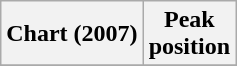<table class="wikitable sortable plainrowheaders" style="text-align:center">
<tr>
<th scope="col">Chart (2007)</th>
<th scope="col">Peak<br> position</th>
</tr>
<tr>
</tr>
</table>
